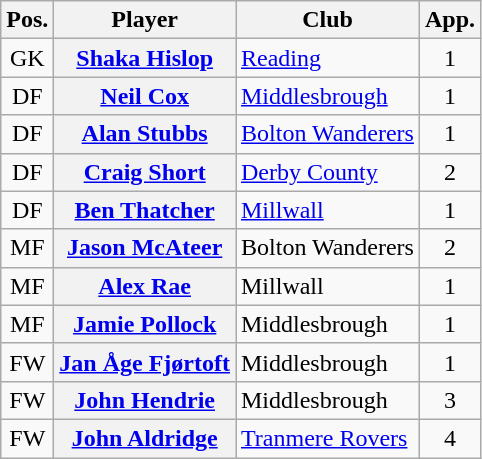<table class="wikitable plainrowheaders" style="text-align: left">
<tr>
<th scope=col>Pos.</th>
<th scope=col>Player</th>
<th scope=col>Club</th>
<th scope=col>App.</th>
</tr>
<tr>
<td style=text-align:center>GK</td>
<th scope=row><a href='#'>Shaka Hislop</a></th>
<td><a href='#'>Reading</a></td>
<td style=text-align:center>1</td>
</tr>
<tr>
<td style=text-align:center>DF</td>
<th scope=row><a href='#'>Neil Cox</a></th>
<td><a href='#'>Middlesbrough</a></td>
<td style=text-align:center>1</td>
</tr>
<tr>
<td style=text-align:center>DF</td>
<th scope=row><a href='#'>Alan Stubbs</a></th>
<td><a href='#'>Bolton Wanderers</a></td>
<td style=text-align:center>1</td>
</tr>
<tr>
<td style=text-align:center>DF</td>
<th scope=row><a href='#'>Craig Short</a> </th>
<td><a href='#'>Derby County</a></td>
<td style=text-align:center>2</td>
</tr>
<tr>
<td style=text-align:center>DF</td>
<th scope=row><a href='#'>Ben Thatcher</a></th>
<td><a href='#'>Millwall</a></td>
<td style=text-align:center>1</td>
</tr>
<tr>
<td style=text-align:center>MF</td>
<th scope=row><a href='#'>Jason McAteer</a> </th>
<td>Bolton Wanderers</td>
<td style=text-align:center>2</td>
</tr>
<tr>
<td style=text-align:center>MF</td>
<th scope=row><a href='#'>Alex Rae</a></th>
<td>Millwall</td>
<td style=text-align:center>1</td>
</tr>
<tr>
<td style=text-align:center>MF</td>
<th scope=row><a href='#'>Jamie Pollock</a></th>
<td>Middlesbrough</td>
<td style=text-align:center>1</td>
</tr>
<tr>
<td style=text-align:center>FW</td>
<th scope=row><a href='#'>Jan Åge Fjørtoft</a></th>
<td>Middlesbrough</td>
<td style=text-align:center>1</td>
</tr>
<tr>
<td style=text-align:center>FW</td>
<th scope=row><a href='#'>John Hendrie</a> </th>
<td>Middlesbrough</td>
<td style=text-align:center>3</td>
</tr>
<tr>
<td style=text-align:center>FW</td>
<th scope=row><a href='#'>John Aldridge</a> </th>
<td><a href='#'>Tranmere Rovers</a></td>
<td style=text-align:center>4</td>
</tr>
</table>
